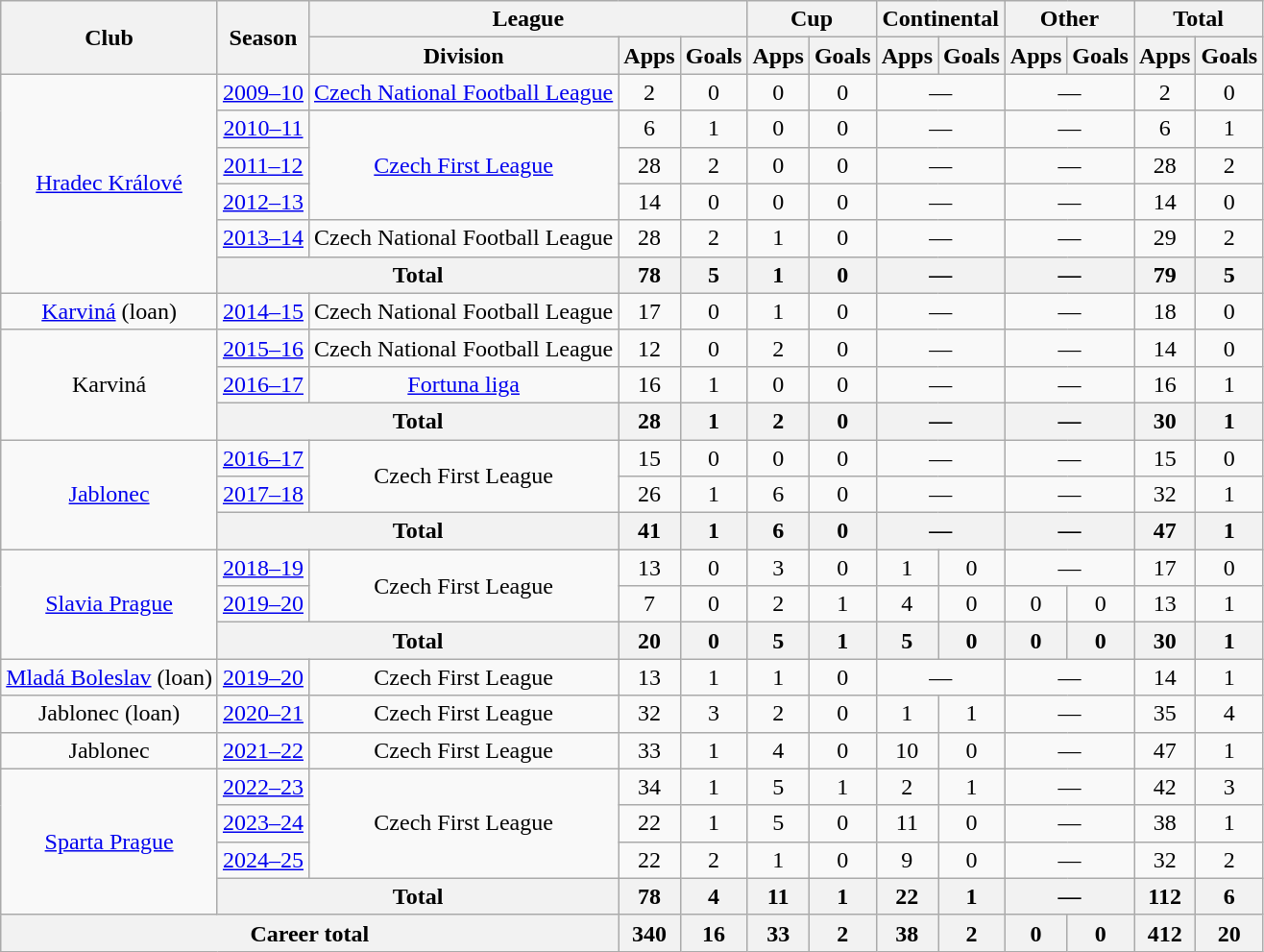<table class="wikitable" style="text-align:center">
<tr>
<th rowspan="2">Club</th>
<th rowspan="2">Season</th>
<th colspan="3">League</th>
<th colspan="2">Cup</th>
<th colspan="2">Continental</th>
<th colspan="2">Other</th>
<th colspan="2">Total</th>
</tr>
<tr>
<th>Division</th>
<th>Apps</th>
<th>Goals</th>
<th>Apps</th>
<th>Goals</th>
<th>Apps</th>
<th>Goals</th>
<th>Apps</th>
<th>Goals</th>
<th>Apps</th>
<th>Goals</th>
</tr>
<tr>
<td rowspan="6"><a href='#'>Hradec Králové</a></td>
<td><a href='#'>2009–10</a></td>
<td><a href='#'>Czech National Football League</a></td>
<td>2</td>
<td>0</td>
<td>0</td>
<td>0</td>
<td colspan="2">—</td>
<td colspan="2">—</td>
<td>2</td>
<td>0</td>
</tr>
<tr>
<td><a href='#'>2010–11</a></td>
<td rowspan="3"><a href='#'>Czech First League</a></td>
<td>6</td>
<td>1</td>
<td>0</td>
<td>0</td>
<td colspan="2">—</td>
<td colspan="2">—</td>
<td>6</td>
<td>1</td>
</tr>
<tr>
<td><a href='#'>2011–12</a></td>
<td>28</td>
<td>2</td>
<td>0</td>
<td>0</td>
<td colspan="2">—</td>
<td colspan="2">—</td>
<td>28</td>
<td>2</td>
</tr>
<tr>
<td><a href='#'>2012–13</a></td>
<td>14</td>
<td>0</td>
<td>0</td>
<td>0</td>
<td colspan="2">—</td>
<td colspan="2">—</td>
<td>14</td>
<td>0</td>
</tr>
<tr>
<td><a href='#'>2013–14</a></td>
<td>Czech National Football League</td>
<td>28</td>
<td>2</td>
<td>1</td>
<td>0</td>
<td colspan="2">—</td>
<td colspan="2">—</td>
<td>29</td>
<td>2</td>
</tr>
<tr>
<th colspan="2">Total</th>
<th>78</th>
<th>5</th>
<th>1</th>
<th>0</th>
<th colspan="2">—</th>
<th colspan="2">—</th>
<th>79</th>
<th>5</th>
</tr>
<tr>
<td><a href='#'>Karviná</a> (loan)</td>
<td><a href='#'>2014–15</a></td>
<td>Czech National Football League</td>
<td>17</td>
<td>0</td>
<td>1</td>
<td>0</td>
<td colspan="2">—</td>
<td colspan="2">—</td>
<td>18</td>
<td>0</td>
</tr>
<tr>
<td rowspan="3">Karviná</td>
<td><a href='#'>2015–16</a></td>
<td>Czech National Football League</td>
<td>12</td>
<td>0</td>
<td>2</td>
<td>0</td>
<td colspan="2">—</td>
<td colspan="2">—</td>
<td>14</td>
<td>0</td>
</tr>
<tr>
<td><a href='#'>2016–17</a></td>
<td><a href='#'>Fortuna liga</a></td>
<td>16</td>
<td>1</td>
<td>0</td>
<td>0</td>
<td colspan="2">—</td>
<td colspan="2">—</td>
<td>16</td>
<td>1</td>
</tr>
<tr>
<th colspan="2">Total</th>
<th>28</th>
<th>1</th>
<th>2</th>
<th>0</th>
<th colspan="2">—</th>
<th colspan="2">—</th>
<th>30</th>
<th>1</th>
</tr>
<tr>
<td rowspan="3"><a href='#'>Jablonec</a></td>
<td><a href='#'>2016–17</a></td>
<td rowspan="2">Czech First League</td>
<td>15</td>
<td>0</td>
<td>0</td>
<td>0</td>
<td colspan="2">—</td>
<td colspan="2">—</td>
<td>15</td>
<td>0</td>
</tr>
<tr>
<td><a href='#'>2017–18</a></td>
<td>26</td>
<td>1</td>
<td>6</td>
<td>0</td>
<td colspan="2">—</td>
<td colspan="2">—</td>
<td>32</td>
<td>1</td>
</tr>
<tr>
<th colspan="2">Total</th>
<th>41</th>
<th>1</th>
<th>6</th>
<th>0</th>
<th colspan="2">—</th>
<th colspan="2">—</th>
<th>47</th>
<th>1</th>
</tr>
<tr>
<td rowspan="3"><a href='#'>Slavia Prague</a></td>
<td><a href='#'>2018–19</a></td>
<td rowspan="2">Czech First League</td>
<td>13</td>
<td>0</td>
<td>3</td>
<td>0</td>
<td>1</td>
<td>0</td>
<td colspan="2">—</td>
<td>17</td>
<td>0</td>
</tr>
<tr>
<td><a href='#'>2019–20</a></td>
<td>7</td>
<td>0</td>
<td>2</td>
<td>1</td>
<td>4</td>
<td>0</td>
<td>0</td>
<td>0</td>
<td>13</td>
<td>1</td>
</tr>
<tr>
<th colspan="2">Total</th>
<th>20</th>
<th>0</th>
<th>5</th>
<th>1</th>
<th>5</th>
<th>0</th>
<th>0</th>
<th>0</th>
<th>30</th>
<th>1</th>
</tr>
<tr>
<td><a href='#'>Mladá Boleslav</a> (loan)</td>
<td><a href='#'>2019–20</a></td>
<td>Czech First League</td>
<td>13</td>
<td>1</td>
<td>1</td>
<td>0</td>
<td colspan="2">—</td>
<td colspan="2">—</td>
<td>14</td>
<td>1</td>
</tr>
<tr>
<td>Jablonec (loan)</td>
<td><a href='#'>2020–21</a></td>
<td>Czech First League</td>
<td>32</td>
<td>3</td>
<td>2</td>
<td>0</td>
<td>1</td>
<td>1</td>
<td colspan="2">—</td>
<td>35</td>
<td>4</td>
</tr>
<tr>
<td>Jablonec</td>
<td><a href='#'>2021–22</a></td>
<td>Czech First League</td>
<td>33</td>
<td>1</td>
<td>4</td>
<td>0</td>
<td>10</td>
<td>0</td>
<td colspan="2">—</td>
<td>47</td>
<td>1</td>
</tr>
<tr>
<td rowspan="4"><a href='#'>Sparta Prague</a></td>
<td><a href='#'>2022–23</a></td>
<td rowspan="3">Czech First League</td>
<td>34</td>
<td>1</td>
<td>5</td>
<td>1</td>
<td>2</td>
<td>1</td>
<td colspan="2">—</td>
<td>42</td>
<td>3</td>
</tr>
<tr>
<td><a href='#'>2023–24</a></td>
<td>22</td>
<td>1</td>
<td>5</td>
<td>0</td>
<td>11</td>
<td>0</td>
<td colspan="2">—</td>
<td>38</td>
<td>1</td>
</tr>
<tr>
<td><a href='#'>2024–25</a></td>
<td>22</td>
<td>2</td>
<td>1</td>
<td>0</td>
<td>9</td>
<td>0</td>
<td colspan="2">—</td>
<td>32</td>
<td>2</td>
</tr>
<tr>
<th colspan="2">Total</th>
<th>78</th>
<th>4</th>
<th>11</th>
<th>1</th>
<th>22</th>
<th>1</th>
<th colspan="2">—</th>
<th>112</th>
<th>6</th>
</tr>
<tr>
<th colspan="3">Career total</th>
<th>340</th>
<th>16</th>
<th>33</th>
<th>2</th>
<th>38</th>
<th>2</th>
<th>0</th>
<th>0</th>
<th>412</th>
<th>20</th>
</tr>
</table>
